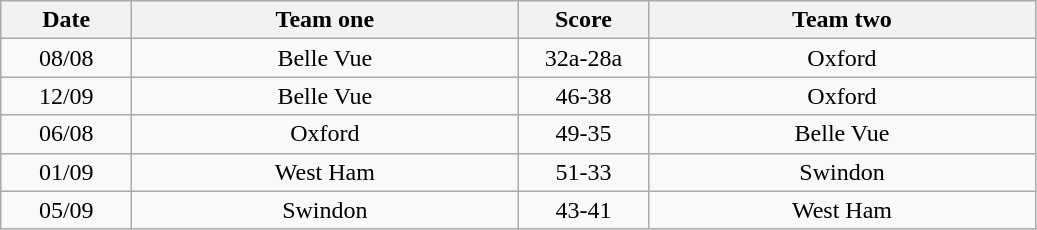<table class="wikitable" style="text-align: center">
<tr>
<th width=80>Date</th>
<th width=250>Team one</th>
<th width=80>Score</th>
<th width=250>Team two</th>
</tr>
<tr>
<td>08/08</td>
<td>Belle Vue</td>
<td>32a-28a</td>
<td>Oxford</td>
</tr>
<tr>
<td>12/09</td>
<td>Belle Vue</td>
<td>46-38</td>
<td>Oxford</td>
</tr>
<tr>
<td>06/08</td>
<td>Oxford</td>
<td>49-35</td>
<td>Belle Vue</td>
</tr>
<tr>
<td>01/09</td>
<td>West Ham</td>
<td>51-33</td>
<td>Swindon</td>
</tr>
<tr>
<td>05/09</td>
<td>Swindon</td>
<td>43-41</td>
<td>West Ham</td>
</tr>
</table>
